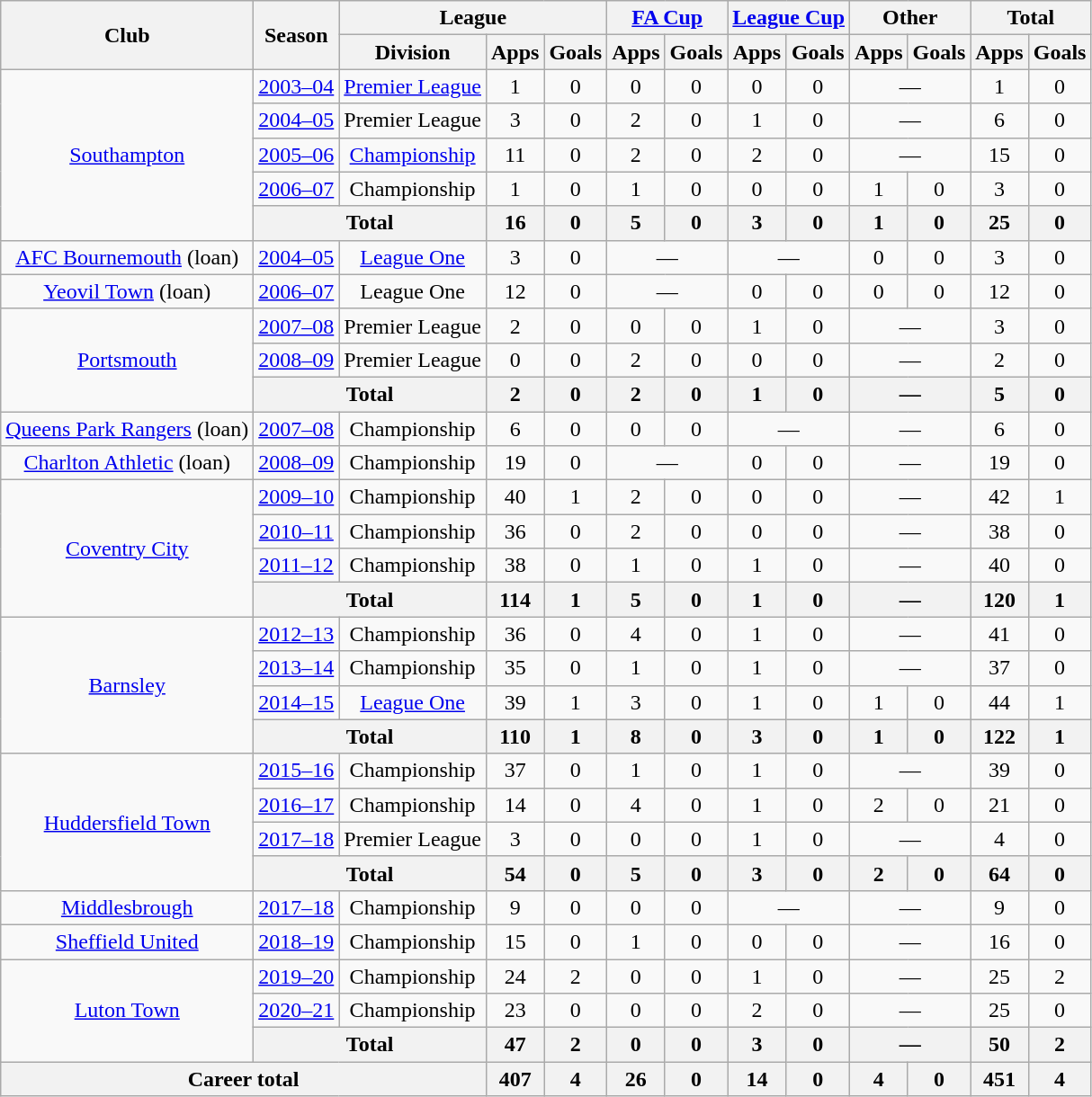<table class=wikitable style=text-align:center>
<tr>
<th rowspan=2>Club</th>
<th rowspan=2>Season</th>
<th colspan=3>League</th>
<th colspan=2><a href='#'>FA Cup</a></th>
<th colspan=2><a href='#'>League Cup</a></th>
<th colspan=2>Other</th>
<th colspan=2>Total</th>
</tr>
<tr>
<th>Division</th>
<th>Apps</th>
<th>Goals</th>
<th>Apps</th>
<th>Goals</th>
<th>Apps</th>
<th>Goals</th>
<th>Apps</th>
<th>Goals</th>
<th>Apps</th>
<th>Goals</th>
</tr>
<tr>
<td rowspan=5><a href='#'>Southampton</a></td>
<td><a href='#'>2003–04</a></td>
<td><a href='#'>Premier League</a></td>
<td>1</td>
<td>0</td>
<td>0</td>
<td>0</td>
<td>0</td>
<td>0</td>
<td colspan=2>—</td>
<td>1</td>
<td>0</td>
</tr>
<tr>
<td><a href='#'>2004–05</a></td>
<td>Premier League</td>
<td>3</td>
<td>0</td>
<td>2</td>
<td>0</td>
<td>1</td>
<td>0</td>
<td colspan=2>—</td>
<td>6</td>
<td>0</td>
</tr>
<tr>
<td><a href='#'>2005–06</a></td>
<td><a href='#'>Championship</a></td>
<td>11</td>
<td>0</td>
<td>2</td>
<td>0</td>
<td>2</td>
<td>0</td>
<td colspan=2>—</td>
<td>15</td>
<td>0</td>
</tr>
<tr>
<td><a href='#'>2006–07</a></td>
<td>Championship</td>
<td>1</td>
<td>0</td>
<td>1</td>
<td>0</td>
<td>0</td>
<td>0</td>
<td>1</td>
<td>0</td>
<td>3</td>
<td>0</td>
</tr>
<tr>
<th colspan=2>Total</th>
<th>16</th>
<th>0</th>
<th>5</th>
<th>0</th>
<th>3</th>
<th>0</th>
<th>1</th>
<th>0</th>
<th>25</th>
<th>0</th>
</tr>
<tr>
<td><a href='#'>AFC Bournemouth</a> (loan)</td>
<td><a href='#'>2004–05</a></td>
<td><a href='#'>League One</a></td>
<td>3</td>
<td>0</td>
<td colspan=2>—</td>
<td colspan=2>—</td>
<td>0</td>
<td>0</td>
<td>3</td>
<td>0</td>
</tr>
<tr>
<td><a href='#'>Yeovil Town</a> (loan)</td>
<td><a href='#'>2006–07</a></td>
<td>League One</td>
<td>12</td>
<td>0</td>
<td colspan=2>—</td>
<td>0</td>
<td>0</td>
<td>0</td>
<td>0</td>
<td>12</td>
<td>0</td>
</tr>
<tr>
<td rowspan=3><a href='#'>Portsmouth</a></td>
<td><a href='#'>2007–08</a></td>
<td>Premier League</td>
<td>2</td>
<td>0</td>
<td>0</td>
<td>0</td>
<td>1</td>
<td>0</td>
<td colspan=2>—</td>
<td>3</td>
<td>0</td>
</tr>
<tr>
<td><a href='#'>2008–09</a></td>
<td>Premier League</td>
<td>0</td>
<td>0</td>
<td>2</td>
<td>0</td>
<td>0</td>
<td>0</td>
<td colspan=2>—</td>
<td>2</td>
<td>0</td>
</tr>
<tr>
<th colspan=2>Total</th>
<th>2</th>
<th>0</th>
<th>2</th>
<th>0</th>
<th>1</th>
<th>0</th>
<th colspan=2>—</th>
<th>5</th>
<th>0</th>
</tr>
<tr>
<td><a href='#'>Queens Park Rangers</a> (loan)</td>
<td><a href='#'>2007–08</a></td>
<td>Championship</td>
<td>6</td>
<td>0</td>
<td>0</td>
<td>0</td>
<td colspan=2>—</td>
<td colspan=2>—</td>
<td>6</td>
<td>0</td>
</tr>
<tr>
<td><a href='#'>Charlton Athletic</a> (loan)</td>
<td><a href='#'>2008–09</a></td>
<td>Championship</td>
<td>19</td>
<td>0</td>
<td colspan=2>—</td>
<td>0</td>
<td>0</td>
<td colspan=2>—</td>
<td>19</td>
<td>0</td>
</tr>
<tr>
<td rowspan=4><a href='#'>Coventry City</a></td>
<td><a href='#'>2009–10</a></td>
<td>Championship</td>
<td>40</td>
<td>1</td>
<td>2</td>
<td>0</td>
<td>0</td>
<td>0</td>
<td colspan=2>—</td>
<td>42</td>
<td>1</td>
</tr>
<tr>
<td><a href='#'>2010–11</a></td>
<td>Championship</td>
<td>36</td>
<td>0</td>
<td>2</td>
<td>0</td>
<td>0</td>
<td>0</td>
<td colspan=2>—</td>
<td>38</td>
<td>0</td>
</tr>
<tr>
<td><a href='#'>2011–12</a></td>
<td>Championship</td>
<td>38</td>
<td>0</td>
<td>1</td>
<td>0</td>
<td>1</td>
<td>0</td>
<td colspan=2>—</td>
<td>40</td>
<td>0</td>
</tr>
<tr>
<th colspan=2>Total</th>
<th>114</th>
<th>1</th>
<th>5</th>
<th>0</th>
<th>1</th>
<th>0</th>
<th colspan=2>—</th>
<th>120</th>
<th>1</th>
</tr>
<tr>
<td rowspan=4><a href='#'>Barnsley</a></td>
<td><a href='#'>2012–13</a></td>
<td>Championship</td>
<td>36</td>
<td>0</td>
<td>4</td>
<td>0</td>
<td>1</td>
<td>0</td>
<td colspan=2>—</td>
<td>41</td>
<td>0</td>
</tr>
<tr>
<td><a href='#'>2013–14</a></td>
<td>Championship</td>
<td>35</td>
<td>0</td>
<td>1</td>
<td>0</td>
<td>1</td>
<td>0</td>
<td colspan=2>—</td>
<td>37</td>
<td>0</td>
</tr>
<tr>
<td><a href='#'>2014–15</a></td>
<td><a href='#'>League One</a></td>
<td>39</td>
<td>1</td>
<td>3</td>
<td>0</td>
<td>1</td>
<td>0</td>
<td>1</td>
<td>0</td>
<td>44</td>
<td>1</td>
</tr>
<tr>
<th colspan=2>Total</th>
<th>110</th>
<th>1</th>
<th>8</th>
<th>0</th>
<th>3</th>
<th>0</th>
<th>1</th>
<th>0</th>
<th>122</th>
<th>1</th>
</tr>
<tr>
<td rowspan=4><a href='#'>Huddersfield Town</a></td>
<td><a href='#'>2015–16</a></td>
<td>Championship</td>
<td>37</td>
<td>0</td>
<td>1</td>
<td>0</td>
<td>1</td>
<td>0</td>
<td colspan=2>—</td>
<td>39</td>
<td>0</td>
</tr>
<tr>
<td><a href='#'>2016–17</a></td>
<td>Championship</td>
<td>14</td>
<td>0</td>
<td>4</td>
<td>0</td>
<td>1</td>
<td>0</td>
<td>2</td>
<td>0</td>
<td>21</td>
<td>0</td>
</tr>
<tr>
<td><a href='#'>2017–18</a></td>
<td>Premier League</td>
<td>3</td>
<td>0</td>
<td>0</td>
<td>0</td>
<td>1</td>
<td>0</td>
<td colspan=2>—</td>
<td>4</td>
<td>0</td>
</tr>
<tr>
<th colspan=2>Total</th>
<th>54</th>
<th>0</th>
<th>5</th>
<th>0</th>
<th>3</th>
<th>0</th>
<th>2</th>
<th>0</th>
<th>64</th>
<th>0</th>
</tr>
<tr>
<td><a href='#'>Middlesbrough</a></td>
<td><a href='#'>2017–18</a></td>
<td>Championship</td>
<td>9</td>
<td>0</td>
<td>0</td>
<td>0</td>
<td colspan=2>—</td>
<td colspan=2>—</td>
<td>9</td>
<td>0</td>
</tr>
<tr>
<td><a href='#'>Sheffield United</a></td>
<td><a href='#'>2018–19</a></td>
<td>Championship</td>
<td>15</td>
<td>0</td>
<td>1</td>
<td>0</td>
<td>0</td>
<td>0</td>
<td colspan=2>—</td>
<td>16</td>
<td>0</td>
</tr>
<tr>
<td rowspan=3><a href='#'>Luton Town</a></td>
<td><a href='#'>2019–20</a></td>
<td>Championship</td>
<td>24</td>
<td>2</td>
<td>0</td>
<td>0</td>
<td>1</td>
<td>0</td>
<td colspan=2>—</td>
<td>25</td>
<td>2</td>
</tr>
<tr>
<td><a href='#'>2020–21</a></td>
<td>Championship</td>
<td>23</td>
<td>0</td>
<td>0</td>
<td>0</td>
<td>2</td>
<td>0</td>
<td colspan=2>—</td>
<td>25</td>
<td>0</td>
</tr>
<tr>
<th colspan=2>Total</th>
<th>47</th>
<th>2</th>
<th>0</th>
<th>0</th>
<th>3</th>
<th>0</th>
<th colspan=2>—</th>
<th>50</th>
<th>2</th>
</tr>
<tr>
<th colspan=3>Career total</th>
<th>407</th>
<th>4</th>
<th>26</th>
<th>0</th>
<th>14</th>
<th>0</th>
<th>4</th>
<th>0</th>
<th>451</th>
<th>4</th>
</tr>
</table>
